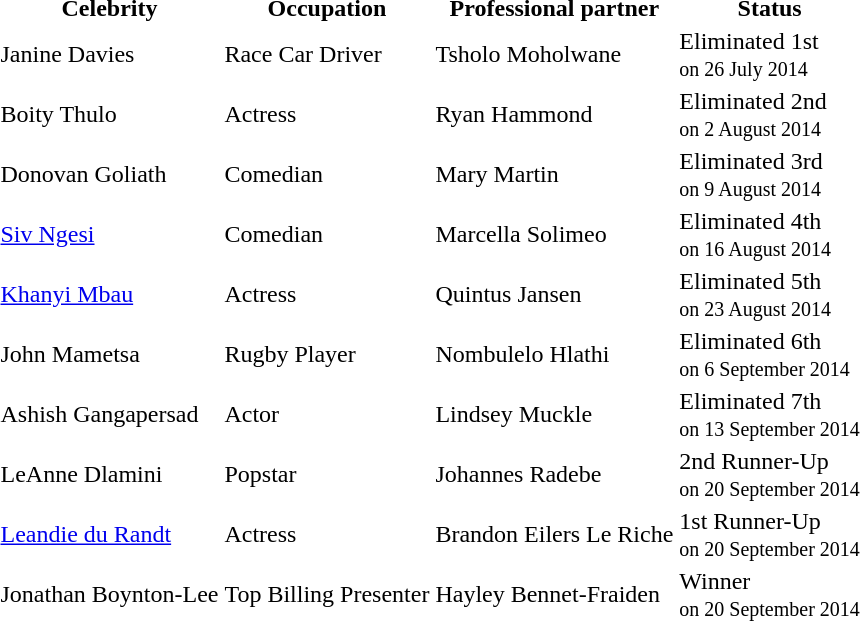<table>
<tr>
<th><br>Celebrity</th>
<th><br>Occupation</th>
<th><br>Professional partner</th>
<th><br>Status</th>
</tr>
<tr>
<td>Janine Davies</td>
<td>Race Car Driver</td>
<td>Tsholo Moholwane</td>
<td>Eliminated 1st<br><small>on 26 July 2014</small></td>
</tr>
<tr>
<td>Boity Thulo</td>
<td>Actress</td>
<td>Ryan Hammond</td>
<td>Eliminated 2nd<br><small>on 2 August 2014</small></td>
</tr>
<tr>
<td>Donovan Goliath</td>
<td>Comedian</td>
<td>Mary Martin</td>
<td>Eliminated 3rd<br><small>on 9 August 2014</small></td>
</tr>
<tr>
<td><a href='#'>Siv Ngesi</a></td>
<td>Comedian</td>
<td>Marcella Solimeo</td>
<td>Eliminated 4th<br><small>on 16 August 2014</small></td>
</tr>
<tr>
<td><a href='#'>Khanyi Mbau</a></td>
<td>Actress</td>
<td>Quintus Jansen</td>
<td>Eliminated 5th<br><small>on 23 August 2014</small></td>
</tr>
<tr>
<td>John Mametsa</td>
<td>Rugby Player</td>
<td>Nombulelo Hlathi</td>
<td>Eliminated 6th<br><small>on 6 September 2014</small></td>
</tr>
<tr>
<td>Ashish Gangapersad</td>
<td>Actor</td>
<td>Lindsey Muckle</td>
<td>Eliminated 7th<br><small>on 13 September 2014</small></td>
</tr>
<tr>
<td>LeAnne Dlamini</td>
<td>Popstar</td>
<td>Johannes Radebe</td>
<td>2nd Runner-Up<br><small>on 20 September 2014</small></td>
</tr>
<tr>
<td><a href='#'>Leandie du Randt</a></td>
<td>Actress</td>
<td>Brandon Eilers Le Riche</td>
<td>1st Runner-Up<br><small>on 20 September 2014</small></td>
</tr>
<tr>
<td>Jonathan Boynton-Lee</td>
<td>Top Billing Presenter</td>
<td>Hayley Bennet-Fraiden</td>
<td>Winner<br><small>on 20 September 2014</small></td>
</tr>
</table>
